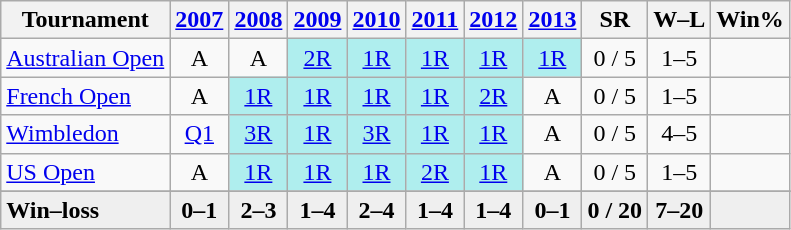<table class=wikitable style=text-align:center;>
<tr>
<th>Tournament</th>
<th><a href='#'>2007</a></th>
<th><a href='#'>2008</a></th>
<th><a href='#'>2009</a></th>
<th><a href='#'>2010</a></th>
<th><a href='#'>2011</a></th>
<th><a href='#'>2012</a></th>
<th><a href='#'>2013</a></th>
<th>SR</th>
<th>W–L</th>
<th>Win%</th>
</tr>
<tr>
<td align=left><a href='#'>Australian Open</a></td>
<td>A</td>
<td>A</td>
<td bgcolor=afeeee><a href='#'>2R</a></td>
<td bgcolor=afeeee><a href='#'>1R</a></td>
<td bgcolor=afeeee><a href='#'>1R</a></td>
<td bgcolor=afeeee><a href='#'>1R</a></td>
<td bgcolor=afeeee><a href='#'>1R</a></td>
<td>0 / 5</td>
<td>1–5</td>
<td></td>
</tr>
<tr>
<td align=left><a href='#'>French Open</a></td>
<td>A</td>
<td bgcolor=afeeee><a href='#'>1R</a></td>
<td bgcolor=afeeee><a href='#'>1R</a></td>
<td bgcolor=afeeee><a href='#'>1R</a></td>
<td bgcolor=afeeee><a href='#'>1R</a></td>
<td bgcolor=afeeee><a href='#'>2R</a></td>
<td>A</td>
<td>0 / 5</td>
<td>1–5</td>
<td></td>
</tr>
<tr>
<td align=left><a href='#'>Wimbledon</a></td>
<td><a href='#'>Q1</a></td>
<td bgcolor=afeeee><a href='#'>3R</a></td>
<td bgcolor=afeeee><a href='#'>1R</a></td>
<td bgcolor=afeeee><a href='#'>3R</a></td>
<td bgcolor=afeeee><a href='#'>1R</a></td>
<td bgcolor=afeeee><a href='#'>1R</a></td>
<td>A</td>
<td>0 / 5</td>
<td>4–5</td>
<td></td>
</tr>
<tr>
<td align=left><a href='#'>US Open</a></td>
<td>A</td>
<td bgcolor=afeeee><a href='#'>1R</a></td>
<td bgcolor=afeeee><a href='#'>1R</a></td>
<td bgcolor=afeeee><a href='#'>1R</a></td>
<td bgcolor=afeeee><a href='#'>2R</a></td>
<td bgcolor=afeeee><a href='#'>1R</a></td>
<td>A</td>
<td>0 / 5</td>
<td>1–5</td>
<td></td>
</tr>
<tr>
</tr>
<tr style="background:#efefef; font-weight:bold;">
<td style="text-align:left">Win–loss</td>
<td>0–1</td>
<td>2–3</td>
<td>1–4</td>
<td>2–4</td>
<td>1–4</td>
<td>1–4</td>
<td>0–1</td>
<td>0 / 20</td>
<td>7–20</td>
<td></td>
</tr>
</table>
